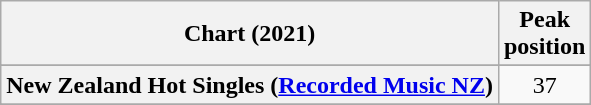<table class="wikitable sortable plainrowheaders" style="text-align:center">
<tr>
<th scope="col">Chart (2021)</th>
<th scope="col">Peak<br>position</th>
</tr>
<tr>
</tr>
<tr>
</tr>
<tr>
<th scope="row">New Zealand Hot Singles (<a href='#'>Recorded Music NZ</a>)</th>
<td>37</td>
</tr>
<tr>
</tr>
<tr>
</tr>
</table>
